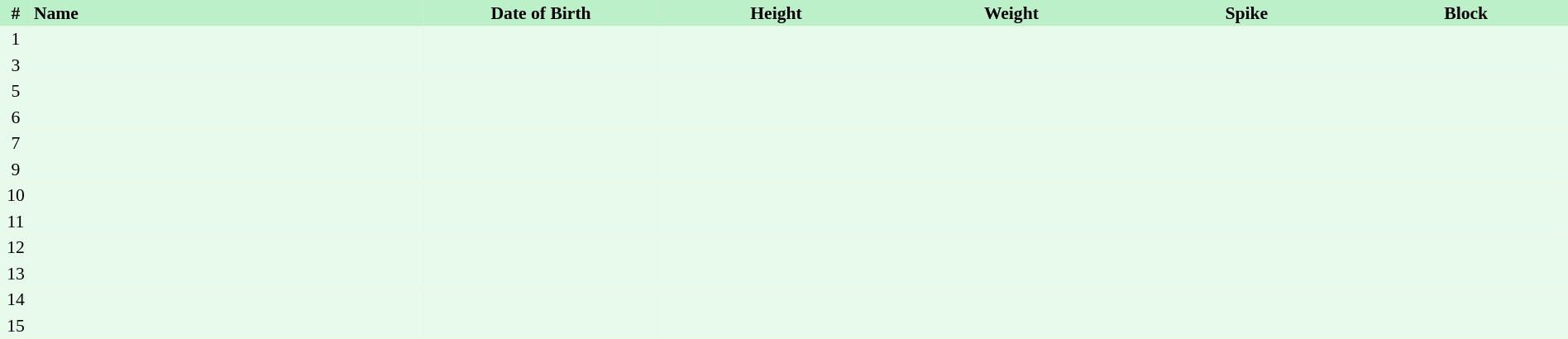<table border=0 cellpadding=2 cellspacing=0  |- bgcolor=#FFECCE style="text-align:center; font-size:90%; width:100%">
<tr bgcolor=#BBF0C9>
<th width=2%>#</th>
<th align=left width=25%>Name</th>
<th width=15%>Date of Birth</th>
<th width=15%>Height</th>
<th width=15%>Weight</th>
<th width=15%>Spike</th>
<th width=15%>Block</th>
</tr>
<tr bgcolor=#E7FAEC>
<td>1</td>
<td align=left></td>
<td align=right></td>
<td></td>
<td></td>
<td></td>
<td></td>
</tr>
<tr bgcolor=#E7FAEC>
<td>3</td>
<td align=left></td>
<td align=right></td>
<td></td>
<td></td>
<td></td>
<td></td>
</tr>
<tr bgcolor=#E7FAEC>
<td>5</td>
<td align=left></td>
<td align=right></td>
<td></td>
<td></td>
<td></td>
<td></td>
</tr>
<tr bgcolor=#E7FAEC>
<td>6</td>
<td align=left></td>
<td align=right></td>
<td></td>
<td></td>
<td></td>
<td></td>
</tr>
<tr bgcolor=#E7FAEC>
<td>7</td>
<td align=left></td>
<td align=right></td>
<td></td>
<td></td>
<td></td>
<td></td>
</tr>
<tr bgcolor=#E7FAEC>
<td>9</td>
<td align=left></td>
<td align=right></td>
<td></td>
<td></td>
<td></td>
<td></td>
</tr>
<tr bgcolor=#E7FAEC>
<td>10</td>
<td align=left></td>
<td align=right></td>
<td></td>
<td></td>
<td></td>
<td></td>
</tr>
<tr bgcolor=#E7FAEC>
<td>11</td>
<td align=left></td>
<td align=right></td>
<td></td>
<td></td>
<td></td>
<td></td>
</tr>
<tr bgcolor=#E7FAEC>
<td>12</td>
<td align=left></td>
<td align=right></td>
<td></td>
<td></td>
<td></td>
<td></td>
</tr>
<tr bgcolor=#E7FAEC>
<td>13</td>
<td align=left></td>
<td align=right></td>
<td></td>
<td></td>
<td></td>
<td></td>
</tr>
<tr bgcolor=#E7FAEC>
<td>14</td>
<td align=left></td>
<td align=right></td>
<td></td>
<td></td>
<td></td>
<td></td>
</tr>
<tr bgcolor=#E7FAEC>
<td>15</td>
<td align=left></td>
<td align=right></td>
<td></td>
<td></td>
<td></td>
<td></td>
</tr>
</table>
